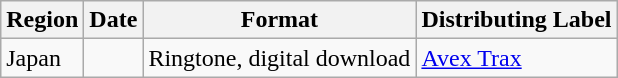<table class="wikitable">
<tr>
<th>Region</th>
<th>Date</th>
<th>Format</th>
<th>Distributing Label</th>
</tr>
<tr>
<td>Japan</td>
<td></td>
<td>Ringtone, digital download</td>
<td><a href='#'>Avex Trax</a></td>
</tr>
</table>
